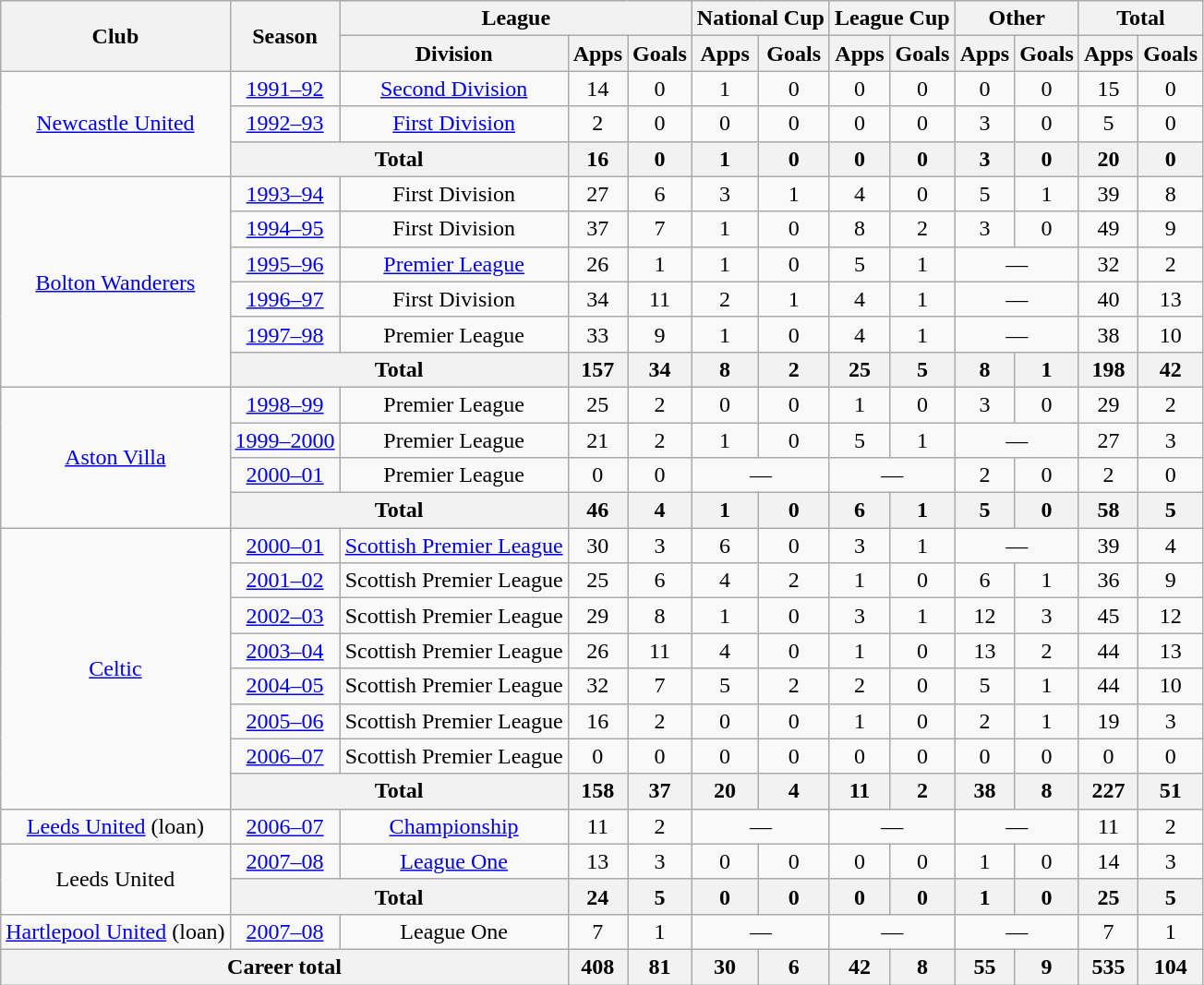<table class=wikitable style="text-align: center;">
<tr>
<th rowspan=2>Club</th>
<th rowspan=2>Season</th>
<th colspan=3>League</th>
<th colspan=2>National Cup</th>
<th colspan=2>League Cup</th>
<th colspan=2>Other</th>
<th colspan=2>Total</th>
</tr>
<tr>
<th>Division</th>
<th>Apps</th>
<th>Goals</th>
<th>Apps</th>
<th>Goals</th>
<th>Apps</th>
<th>Goals</th>
<th>Apps</th>
<th>Goals</th>
<th>Apps</th>
<th>Goals</th>
</tr>
<tr>
<td rowspan=3><a href='#'>Newcastle United</a></td>
<td><a href='#'>1991–92</a></td>
<td><a href='#'>Second Division</a></td>
<td>14</td>
<td>0</td>
<td>1</td>
<td>0</td>
<td>0</td>
<td>0</td>
<td>0</td>
<td>0</td>
<td>15</td>
<td>0</td>
</tr>
<tr>
<td><a href='#'>1992–93</a></td>
<td><a href='#'>First Division</a></td>
<td>2</td>
<td>0</td>
<td>0</td>
<td>0</td>
<td>0</td>
<td>0</td>
<td>3</td>
<td>0</td>
<td>5</td>
<td>0</td>
</tr>
<tr>
<th colspan=2>Total</th>
<th>16</th>
<th>0</th>
<th>1</th>
<th>0</th>
<th>0</th>
<th>0</th>
<th>3</th>
<th>0</th>
<th>20</th>
<th>0</th>
</tr>
<tr>
<td rowspan=6><a href='#'>Bolton Wanderers</a></td>
<td><a href='#'>1993–94</a></td>
<td>First Division</td>
<td>27</td>
<td>6</td>
<td>3</td>
<td>1</td>
<td>4</td>
<td>0</td>
<td>5</td>
<td>1</td>
<td>39</td>
<td>8</td>
</tr>
<tr>
<td><a href='#'>1994–95</a></td>
<td>First Division</td>
<td>37</td>
<td>7</td>
<td>1</td>
<td>0</td>
<td>8</td>
<td>2</td>
<td>3</td>
<td>0</td>
<td>49</td>
<td>9</td>
</tr>
<tr>
<td><a href='#'>1995–96</a></td>
<td><a href='#'>Premier League</a></td>
<td>26</td>
<td>1</td>
<td>1</td>
<td>0</td>
<td>5</td>
<td>1</td>
<td colspan=2>—</td>
<td>32</td>
<td>2</td>
</tr>
<tr>
<td><a href='#'>1996–97</a></td>
<td>First Division</td>
<td>34</td>
<td>11</td>
<td>2</td>
<td>1</td>
<td>4</td>
<td>1</td>
<td colspan=2>—</td>
<td>40</td>
<td>13</td>
</tr>
<tr>
<td><a href='#'>1997–98</a></td>
<td>Premier League</td>
<td>33</td>
<td>9</td>
<td>1</td>
<td>0</td>
<td>4</td>
<td>1</td>
<td colspan=2>—</td>
<td>38</td>
<td>10</td>
</tr>
<tr>
<th colspan=2>Total</th>
<th>157</th>
<th>34</th>
<th>8</th>
<th>2</th>
<th>25</th>
<th>5</th>
<th>8</th>
<th>1</th>
<th>198</th>
<th>42</th>
</tr>
<tr>
<td rowspan=4><a href='#'>Aston Villa</a></td>
<td><a href='#'>1998–99</a></td>
<td>Premier League</td>
<td>25</td>
<td>2</td>
<td>0</td>
<td>0</td>
<td>1</td>
<td>0</td>
<td>3</td>
<td>0</td>
<td>29</td>
<td>2</td>
</tr>
<tr>
<td><a href='#'>1999–2000</a></td>
<td>Premier League</td>
<td>21</td>
<td>2</td>
<td>1</td>
<td>0</td>
<td>5</td>
<td>1</td>
<td colspan=2>—</td>
<td>27</td>
<td>3</td>
</tr>
<tr>
<td><a href='#'>2000–01</a></td>
<td>Premier League</td>
<td>0</td>
<td>0</td>
<td colspan=2>—</td>
<td colspan=2>—</td>
<td>2</td>
<td>0</td>
<td>2</td>
<td>0</td>
</tr>
<tr>
<th colspan=2>Total</th>
<th>46</th>
<th>4</th>
<th>1</th>
<th>0</th>
<th>6</th>
<th>1</th>
<th>5</th>
<th>0</th>
<th>58</th>
<th>5</th>
</tr>
<tr>
<td rowspan=8><a href='#'>Celtic</a></td>
<td><a href='#'>2000–01</a></td>
<td><a href='#'>Scottish Premier League</a></td>
<td>30</td>
<td>3</td>
<td>6</td>
<td>0</td>
<td>3</td>
<td>1</td>
<td colspan=2>—</td>
<td>39</td>
<td>4</td>
</tr>
<tr>
<td><a href='#'>2001–02</a></td>
<td>Scottish Premier League</td>
<td>25</td>
<td>6</td>
<td>4</td>
<td>2</td>
<td>1</td>
<td>0</td>
<td>6</td>
<td>1</td>
<td>36</td>
<td>9</td>
</tr>
<tr>
<td><a href='#'>2002–03</a></td>
<td>Scottish Premier League</td>
<td>29</td>
<td>8</td>
<td>1</td>
<td>0</td>
<td>3</td>
<td>1</td>
<td>12</td>
<td>3</td>
<td>45</td>
<td>12</td>
</tr>
<tr>
<td><a href='#'>2003–04</a></td>
<td>Scottish Premier League</td>
<td>26</td>
<td>11</td>
<td>4</td>
<td>0</td>
<td>1</td>
<td>0</td>
<td>13</td>
<td>2</td>
<td>44</td>
<td>13</td>
</tr>
<tr>
<td><a href='#'>2004–05</a></td>
<td>Scottish Premier League</td>
<td>32</td>
<td>7</td>
<td>5</td>
<td>2</td>
<td>2</td>
<td>0</td>
<td>5</td>
<td>1</td>
<td>44</td>
<td>10</td>
</tr>
<tr>
<td><a href='#'>2005–06</a></td>
<td>Scottish Premier League</td>
<td>16</td>
<td>2</td>
<td>0</td>
<td>0</td>
<td>1</td>
<td>0</td>
<td>2</td>
<td>1</td>
<td>19</td>
<td>3</td>
</tr>
<tr>
<td><a href='#'>2006–07</a></td>
<td>Scottish Premier League</td>
<td>0</td>
<td>0</td>
<td>0</td>
<td>0</td>
<td>0</td>
<td>0</td>
<td>0</td>
<td>0</td>
<td>0</td>
<td>0</td>
</tr>
<tr>
<th colspan=2>Total</th>
<th>158</th>
<th>37</th>
<th>20</th>
<th>4</th>
<th>11</th>
<th>2</th>
<th>38</th>
<th>8</th>
<th>227</th>
<th>51</th>
</tr>
<tr>
<td><a href='#'>Leeds United</a> (loan)</td>
<td><a href='#'>2006–07</a></td>
<td><a href='#'>Championship</a></td>
<td>11</td>
<td>2</td>
<td colspan=2>—</td>
<td colspan=2>—</td>
<td colspan=2>—</td>
<td>11</td>
<td>2</td>
</tr>
<tr>
<td rowspan=2>Leeds United</td>
<td><a href='#'>2007–08</a></td>
<td><a href='#'>League One</a></td>
<td>13</td>
<td>3</td>
<td>0</td>
<td>0</td>
<td>0</td>
<td>0</td>
<td>1</td>
<td>0</td>
<td>14</td>
<td>3</td>
</tr>
<tr>
<th colspan=2>Total</th>
<th>24</th>
<th>5</th>
<th>0</th>
<th>0</th>
<th>0</th>
<th>0</th>
<th>1</th>
<th>0</th>
<th>25</th>
<th>5</th>
</tr>
<tr>
<td><a href='#'>Hartlepool United</a> (loan)</td>
<td><a href='#'>2007–08</a></td>
<td>League One</td>
<td>7</td>
<td>1</td>
<td colspan=2>—</td>
<td colspan=2>—</td>
<td colspan=2>—</td>
<td>7</td>
<td>1</td>
</tr>
<tr>
<th colspan=3>Career total</th>
<th>408</th>
<th>81</th>
<th>30</th>
<th>6</th>
<th>42</th>
<th>8</th>
<th>55</th>
<th>9</th>
<th>535</th>
<th>104</th>
</tr>
</table>
